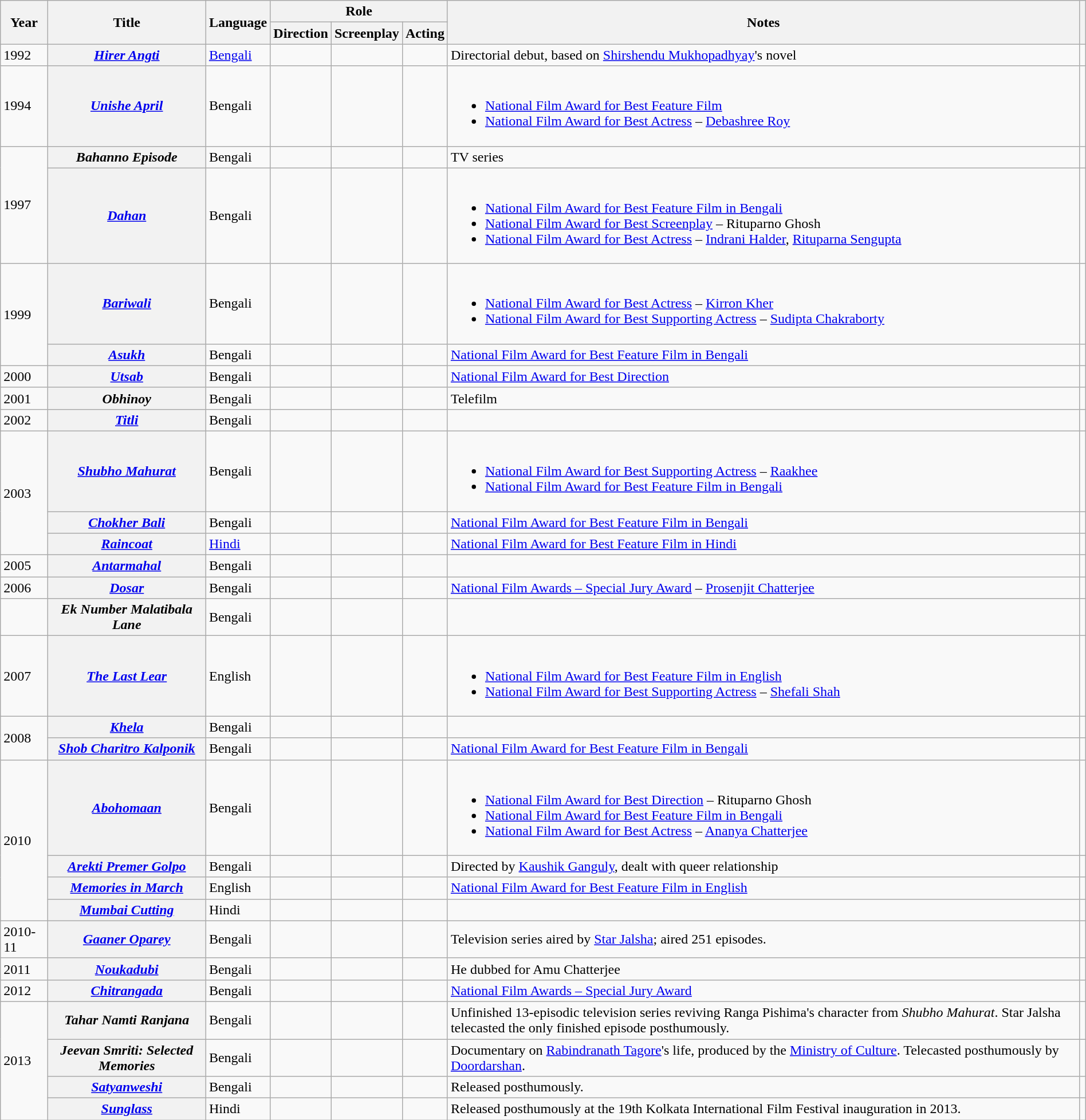<table class="wikitable sortable" style="width:100%">
<tr>
<th rowspan="2">Year</th>
<th rowspan="2">Title</th>
<th rowspan="2">Language</th>
<th colspan="3">Role</th>
<th rowspan="2">Notes</th>
<th rowspan="2"></th>
</tr>
<tr>
<th>Direction</th>
<th>Screenplay</th>
<th>Acting</th>
</tr>
<tr>
<td>1992</td>
<th><em><a href='#'>Hirer Angti</a></em></th>
<td><a href='#'>Bengali</a></td>
<td></td>
<td></td>
<td></td>
<td>Directorial debut, based on <a href='#'>Shirshendu Mukhopadhyay</a>'s novel</td>
<td></td>
</tr>
<tr>
<td>1994</td>
<th><em><a href='#'>Unishe April</a></em></th>
<td>Bengali</td>
<td></td>
<td></td>
<td></td>
<td><br><ul><li><a href='#'>National Film Award for Best Feature Film</a></li><li><a href='#'>National Film Award for Best Actress</a> – <a href='#'>Debashree Roy</a></li></ul></td>
<td></td>
</tr>
<tr>
<td rowspan="2">1997</td>
<th><em>Bahanno Episode</em></th>
<td>Bengali</td>
<td></td>
<td></td>
<td></td>
<td>TV series</td>
<td></td>
</tr>
<tr>
<th><em><a href='#'>Dahan</a></em></th>
<td>Bengali</td>
<td></td>
<td></td>
<td></td>
<td><br><ul><li><a href='#'>National Film Award for Best Feature Film in Bengali</a></li><li><a href='#'>National Film Award for Best Screenplay</a> – Rituparno Ghosh</li><li><a href='#'>National Film Award for Best Actress</a> – <a href='#'>Indrani Halder</a>, <a href='#'>Rituparna Sengupta</a></li></ul></td>
<td></td>
</tr>
<tr>
<td rowspan="2">1999</td>
<th><em><a href='#'>Bariwali</a></em></th>
<td>Bengali</td>
<td></td>
<td></td>
<td></td>
<td><br><ul><li><a href='#'>National Film Award for Best Actress</a> – <a href='#'>Kirron Kher</a></li><li><a href='#'>National Film Award for Best Supporting Actress</a> – <a href='#'>Sudipta Chakraborty</a></li></ul></td>
<td></td>
</tr>
<tr>
<th><em><a href='#'>Asukh</a></em></th>
<td>Bengali</td>
<td></td>
<td></td>
<td></td>
<td><a href='#'>National Film Award for Best Feature Film in Bengali</a></td>
<td></td>
</tr>
<tr>
<td>2000</td>
<th><em><a href='#'>Utsab</a></em></th>
<td>Bengali</td>
<td></td>
<td></td>
<td></td>
<td><a href='#'>National Film Award for Best Direction</a></td>
<td></td>
</tr>
<tr>
<td>2001</td>
<th><em>Obhinoy</em></th>
<td>Bengali</td>
<td></td>
<td></td>
<td></td>
<td>Telefilm</td>
<td></td>
</tr>
<tr>
<td>2002</td>
<th><em><a href='#'>Titli</a></em></th>
<td>Bengali</td>
<td></td>
<td></td>
<td></td>
<td></td>
<td></td>
</tr>
<tr>
<td rowspan="3">2003</td>
<th><em><a href='#'>Shubho Mahurat</a></em></th>
<td>Bengali</td>
<td></td>
<td></td>
<td></td>
<td><br><ul><li><a href='#'>National Film Award for Best Supporting Actress</a> – <a href='#'>Raakhee</a></li><li><a href='#'>National Film Award for Best Feature Film in Bengali</a></li></ul></td>
<td></td>
</tr>
<tr>
<th><em><a href='#'>Chokher Bali</a></em></th>
<td>Bengali</td>
<td></td>
<td></td>
<td></td>
<td><a href='#'>National Film Award for Best Feature Film in Bengali</a></td>
<td></td>
</tr>
<tr 2004>
<th><em><a href='#'>Raincoat</a></em></th>
<td><a href='#'>Hindi</a></td>
<td></td>
<td></td>
<td></td>
<td><a href='#'>National Film Award for Best Feature Film in Hindi</a></td>
<td></td>
</tr>
<tr>
<td>2005</td>
<th><em><a href='#'>Antarmahal</a></em></th>
<td>Bengali</td>
<td></td>
<td></td>
<td></td>
<td></td>
<td></td>
</tr>
<tr>
<td>2006</td>
<th><em><a href='#'>Dosar</a></em></th>
<td>Bengali</td>
<td></td>
<td></td>
<td></td>
<td><a href='#'>National Film Awards – Special Jury Award</a> – <a href='#'>Prosenjit Chatterjee</a></td>
<td></td>
</tr>
<tr>
<td></td>
<th><em>Ek Number Malatibala Lane</em></th>
<td>Bengali</td>
<td></td>
<td></td>
<td></td>
<td></td>
<td></td>
</tr>
<tr>
<td>2007</td>
<th><em><a href='#'>The Last Lear</a></em></th>
<td>English</td>
<td></td>
<td></td>
<td></td>
<td><br><ul><li><a href='#'>National Film Award for Best Feature Film in English</a></li><li><a href='#'>National Film Award for Best Supporting Actress</a> – <a href='#'>Shefali Shah</a></li></ul></td>
<td></td>
</tr>
<tr>
<td rowspan="2">2008</td>
<th><em><a href='#'>Khela</a></em></th>
<td>Bengali</td>
<td></td>
<td></td>
<td></td>
<td></td>
<td></td>
</tr>
<tr>
<th><em><a href='#'>Shob Charitro Kalponik</a></em></th>
<td>Bengali</td>
<td></td>
<td></td>
<td></td>
<td><a href='#'>National Film Award for Best Feature Film in Bengali</a></td>
<td></td>
</tr>
<tr>
<td rowspan="4">2010</td>
<th><em><a href='#'>Abohomaan</a></em></th>
<td>Bengali</td>
<td></td>
<td></td>
<td></td>
<td><br><ul><li><a href='#'>National Film Award for Best Direction</a> – Rituparno Ghosh</li><li><a href='#'>National Film Award for Best Feature Film in Bengali</a></li><li><a href='#'>National Film Award for Best Actress</a> – <a href='#'>Ananya Chatterjee</a></li></ul></td>
<td></td>
</tr>
<tr>
<th><em><a href='#'>Arekti Premer Golpo</a></em></th>
<td>Bengali</td>
<td></td>
<td></td>
<td></td>
<td>Directed by <a href='#'>Kaushik Ganguly</a>, dealt with queer relationship</td>
<td></td>
</tr>
<tr>
<th><em><a href='#'>Memories in March</a></em></th>
<td>English</td>
<td></td>
<td></td>
<td></td>
<td><a href='#'>National Film Award for Best Feature Film in English</a></td>
<td></td>
</tr>
<tr>
<th><em><a href='#'>Mumbai Cutting</a></em></th>
<td>Hindi</td>
<td></td>
<td></td>
<td></td>
<td></td>
<td></td>
</tr>
<tr>
<td>2010-11</td>
<th><em><a href='#'>Gaaner Oparey</a></em></th>
<td>Bengali</td>
<td></td>
<td></td>
<td></td>
<td>Television series aired by <a href='#'>Star Jalsha</a>; aired 251 episodes.</td>
<td></td>
</tr>
<tr>
<td>2011</td>
<th><em><a href='#'>Noukadubi</a></em></th>
<td>Bengali</td>
<td></td>
<td></td>
<td></td>
<td>He dubbed for Amu Chatterjee</td>
<td></td>
</tr>
<tr>
<td>2012</td>
<th><em><a href='#'>Chitrangada</a></em></th>
<td>Bengali</td>
<td></td>
<td></td>
<td></td>
<td><a href='#'>National Film Awards – Special Jury Award</a></td>
<td></td>
</tr>
<tr>
<td rowspan="4">2013</td>
<th><em>Tahar Namti Ranjana</em></th>
<td>Bengali</td>
<td></td>
<td></td>
<td></td>
<td>Unfinished 13-episodic television series reviving Ranga Pishima's character from <em>Shubho Mahurat</em>. Star Jalsha telecasted the only finished episode posthumously.</td>
<td></td>
</tr>
<tr>
<th><em>Jeevan Smriti: Selected Memories</em></th>
<td>Bengali</td>
<td></td>
<td></td>
<td></td>
<td>Documentary on <a href='#'>Rabindranath Tagore</a>'s life, produced by the <a href='#'>Ministry of Culture</a>. Telecasted posthumously by <a href='#'>Doordarshan</a>.</td>
<td></td>
</tr>
<tr>
<th><em><a href='#'>Satyanweshi</a></em></th>
<td>Bengali</td>
<td></td>
<td></td>
<td></td>
<td>Released posthumously.</td>
<td></td>
</tr>
<tr>
<th><em><a href='#'>Sunglass</a></em></th>
<td>Hindi</td>
<td></td>
<td></td>
<td></td>
<td>Released posthumously at the 19th Kolkata International Film Festival inauguration in 2013.</td>
<td></td>
</tr>
</table>
